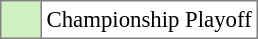<table bgcolor="#f7f8ff" cellpadding="3" cellspacing="0" border="1" style="font-size: 95%; border: gray solid 1px; border-collapse: collapse;text-align:center;">
<tr>
<td style="background: #D0F0C0;" width="20"></td>
<td bgcolor="#ffffff" align="left">Championship Playoff</td>
</tr>
</table>
